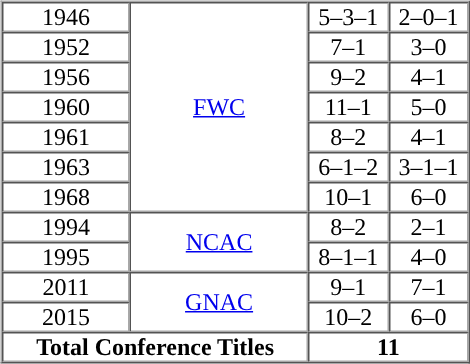<table border="0" style="width:50%;">
<tr>
<td valign="top"><br><table cellpadding="0.5" border="1" cellspacing="0" style="width:50%;">
<tr>
</tr>
<tr style="text-align:center;">
<td>1946</td>
<td rowspan=7><a href='#'>FWC</a></td>
<td>5–3–1</td>
<td>2–0–1</td>
</tr>
<tr style="text-align:center;">
<td>1952</td>
<td>7–1</td>
<td>3–0</td>
</tr>
<tr style="text-align:center;">
<td>1956</td>
<td>9–2</td>
<td>4–1</td>
</tr>
<tr style="text-align:center;">
<td>1960</td>
<td>11–1</td>
<td>5–0</td>
</tr>
<tr style="text-align:center;">
<td>1961</td>
<td>8–2</td>
<td>4–1</td>
</tr>
<tr style="text-align:center;">
<td>1963</td>
<td>6–1–2</td>
<td>3–1–1</td>
</tr>
<tr style="text-align:center;">
<td>1968</td>
<td>10–1</td>
<td>6–0</td>
</tr>
<tr style="text-align:center;">
<td>1994</td>
<td rowspan=2><a href='#'>NCAC</a></td>
<td>8–2</td>
<td>2–1</td>
</tr>
<tr style="text-align:center;">
<td>1995</td>
<td>8–1–1</td>
<td>4–0</td>
</tr>
<tr style="text-align:center;">
<td>2011</td>
<td rowspan=2><a href='#'>GNAC</a></td>
<td>9–1</td>
<td>7–1</td>
</tr>
<tr style="text-align:center;">
<td>2015</td>
<td>10–2</td>
<td>6–0</td>
</tr>
<tr style="text-align:center;" class="sortbottom">
<th colspan=2;>Total Conference Titles</th>
<th colspan=2;><strong>11</strong></th>
</tr>
</table>
</td>
</tr>
</table>
